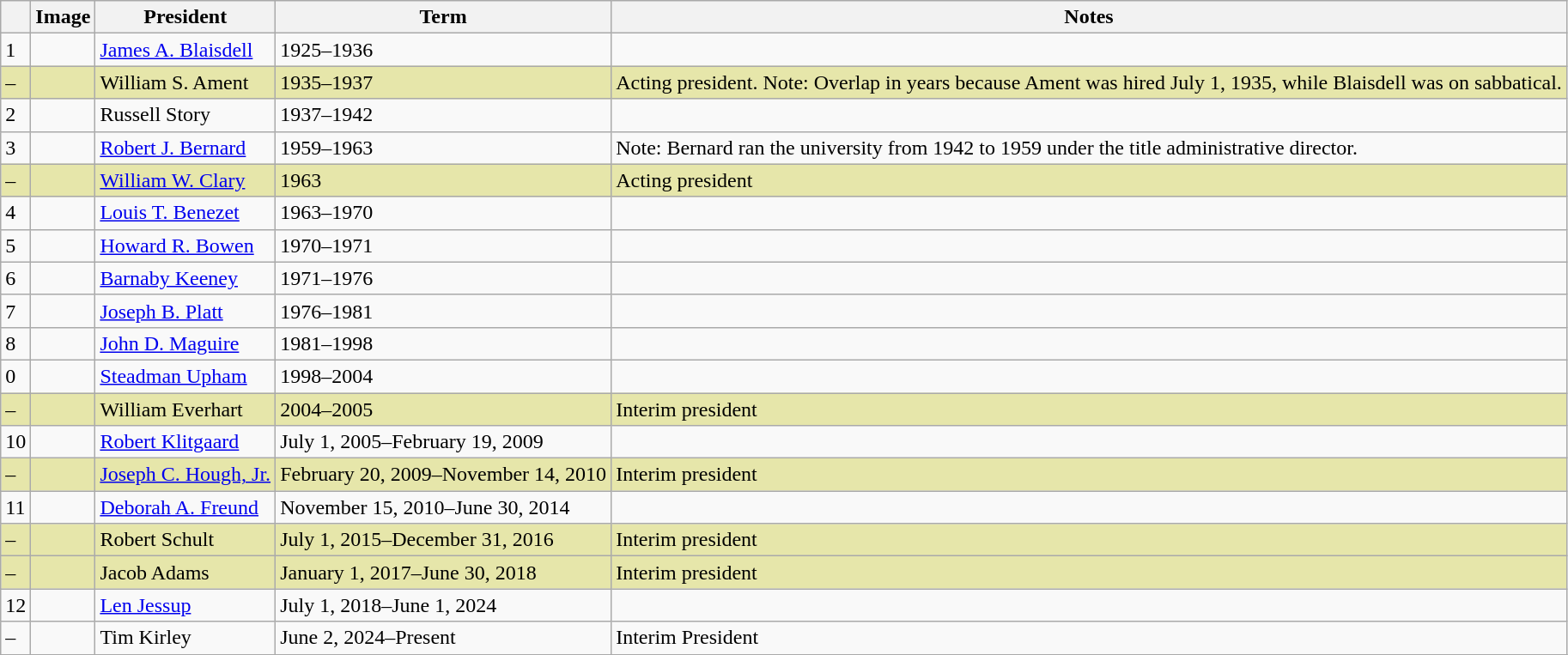<table class=wikitable style="text-align:left">
<tr>
<th></th>
<th>Image</th>
<th>President</th>
<th>Term</th>
<th>Notes</th>
</tr>
<tr>
<td>1</td>
<td></td>
<td><a href='#'>James A. Blaisdell</a></td>
<td>1925–1936</td>
<td></td>
</tr>
<tr bgcolor="#e6e6aa">
<td>–</td>
<td></td>
<td>William S. Ament</td>
<td>1935–1937</td>
<td>Acting president. Note: Overlap in years because Ament was hired July 1, 1935, while Blaisdell was on sabbatical.</td>
</tr>
<tr>
<td>2</td>
<td></td>
<td>Russell Story</td>
<td>1937–1942</td>
<td></td>
</tr>
<tr>
<td>3</td>
<td></td>
<td><a href='#'>Robert J. Bernard</a></td>
<td>1959–1963</td>
<td>Note: Bernard ran the university from 1942 to 1959 under the title administrative director.</td>
</tr>
<tr bgcolor="#e6e6aa">
<td>–</td>
<td></td>
<td><a href='#'>William W. Clary</a></td>
<td>1963</td>
<td>Acting president</td>
</tr>
<tr>
<td>4</td>
<td></td>
<td><a href='#'>Louis T. Benezet</a></td>
<td>1963–1970</td>
<td></td>
</tr>
<tr>
<td>5</td>
<td></td>
<td><a href='#'>Howard R. Bowen</a></td>
<td>1970–1971</td>
<td></td>
</tr>
<tr>
<td>6</td>
<td></td>
<td><a href='#'>Barnaby Keeney</a></td>
<td>1971–1976</td>
<td></td>
</tr>
<tr>
<td>7</td>
<td></td>
<td><a href='#'>Joseph B. Platt</a></td>
<td>1976–1981</td>
<td></td>
</tr>
<tr>
<td>8</td>
<td></td>
<td><a href='#'>John D. Maguire</a></td>
<td>1981–1998</td>
<td></td>
</tr>
<tr>
<td>0</td>
<td></td>
<td><a href='#'>Steadman Upham</a></td>
<td>1998–2004</td>
<td></td>
</tr>
<tr bgcolor="#e6e6aa">
<td>–</td>
<td></td>
<td>William Everhart</td>
<td>2004–2005</td>
<td>Interim president</td>
</tr>
<tr>
<td>10</td>
<td></td>
<td><a href='#'>Robert Klitgaard</a></td>
<td>July 1, 2005–February 19, 2009</td>
<td></td>
</tr>
<tr bgcolor="#e6e6aa">
<td>–</td>
<td></td>
<td><a href='#'>Joseph C. Hough, Jr.</a></td>
<td>February 20, 2009–November 14, 2010</td>
<td>Interim president</td>
</tr>
<tr>
<td>11</td>
<td></td>
<td><a href='#'>Deborah A. Freund</a></td>
<td>November 15, 2010–June 30, 2014</td>
<td></td>
</tr>
<tr bgcolor="#e6e6aa">
<td>–</td>
<td></td>
<td>Robert Schult</td>
<td>July 1, 2015–December 31, 2016</td>
<td>Interim president</td>
</tr>
<tr bgcolor="#e6e6aa">
<td>–</td>
<td></td>
<td>Jacob Adams</td>
<td>January 1, 2017–June 30, 2018</td>
<td>Interim president</td>
</tr>
<tr>
<td>12</td>
<td></td>
<td><a href='#'>Len Jessup</a></td>
<td>July 1, 2018–June 1, 2024</td>
<td></td>
</tr>
<tr>
<td>–</td>
<td></td>
<td>Tim Kirley</td>
<td>June 2, 2024–Present</td>
<td>Interim President</td>
</tr>
<tr>
</tr>
</table>
